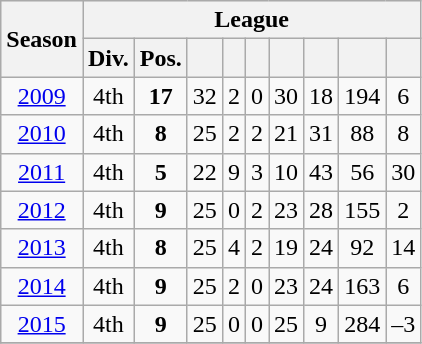<table class="wikitable">
<tr style="background:#efefef;">
<th rowspan="2">Season</th>
<th colspan="9">League</th>
</tr>
<tr>
<th>Div.</th>
<th>Pos.</th>
<th></th>
<th></th>
<th></th>
<th></th>
<th></th>
<th></th>
<th></th>
</tr>
<tr>
<td align=center><a href='#'>2009</a></td>
<td align=center>4th</td>
<td align=center><strong>17</strong></td>
<td align=center>32</td>
<td align=center>2</td>
<td align=center>0</td>
<td align=center>30</td>
<td align=center>18</td>
<td align=center>194</td>
<td align=center>6</td>
</tr>
<tr>
<td align=center><a href='#'>2010</a></td>
<td align=center>4th</td>
<td align=center><strong>8</strong></td>
<td align=center>25</td>
<td align=center>2</td>
<td align=center>2</td>
<td align=center>21</td>
<td align=center>31</td>
<td align=center>88</td>
<td align=center>8</td>
</tr>
<tr>
<td align=center><a href='#'>2011</a></td>
<td align=center>4th</td>
<td align=center><strong>5</strong></td>
<td align=center>22</td>
<td align=center>9</td>
<td align=center>3</td>
<td align=center>10</td>
<td align=center>43</td>
<td align=center>56</td>
<td align=center>30</td>
</tr>
<tr>
<td align=center><a href='#'>2012</a></td>
<td align=center>4th</td>
<td align=center><strong>9</strong></td>
<td align=center>25</td>
<td align=center>0</td>
<td align=center>2</td>
<td align=center>23</td>
<td align=center>28</td>
<td align=center>155</td>
<td align=center>2</td>
</tr>
<tr>
<td align=center><a href='#'>2013</a></td>
<td align=center>4th</td>
<td align=center><strong>8</strong></td>
<td align=center>25</td>
<td align=center>4</td>
<td align=center>2</td>
<td align=center>19</td>
<td align=center>24</td>
<td align=center>92</td>
<td align=center>14</td>
</tr>
<tr>
<td align=center><a href='#'>2014</a></td>
<td align=center>4th</td>
<td align=center><strong>9</strong></td>
<td align=center>25</td>
<td align=center>2</td>
<td align=center>0</td>
<td align=center>23</td>
<td align=center>24</td>
<td align=center>163</td>
<td align=center>6</td>
</tr>
<tr>
<td align=center><a href='#'>2015</a></td>
<td align=center>4th</td>
<td align=center><strong>9</strong></td>
<td align=center>25</td>
<td align=center>0</td>
<td align=center>0</td>
<td align=center>25</td>
<td align=center>9</td>
<td align=center>284</td>
<td align=center>–3</td>
</tr>
<tr>
</tr>
</table>
